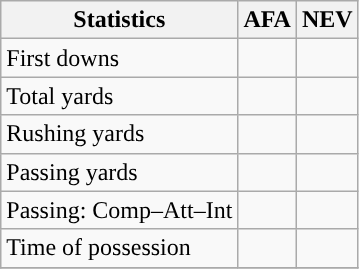<table class="wikitable" style="float: left;">
<tr>
<th>Statistics</th>
<th>AFA</th>
<th>NEV</th>
</tr>
<tr>
<td>First downs</td>
<td></td>
<td></td>
</tr>
<tr>
<td>Total yards</td>
<td></td>
<td></td>
</tr>
<tr>
<td>Rushing yards</td>
<td></td>
<td></td>
</tr>
<tr>
<td>Passing yards</td>
<td></td>
<td></td>
</tr>
<tr>
<td>Passing: Comp–Att–Int</td>
<td></td>
<td></td>
</tr>
<tr>
<td>Time of possession</td>
<td></td>
<td></td>
</tr>
<tr>
</tr>
</table>
